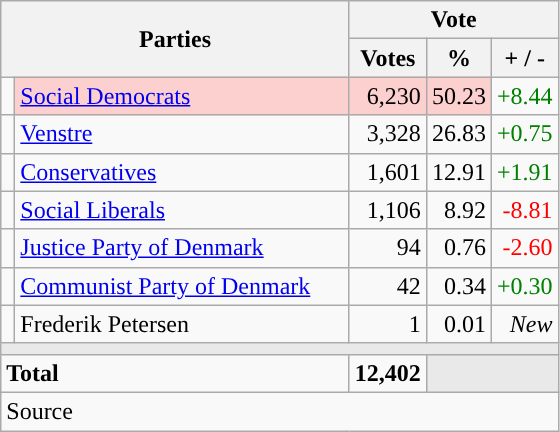<table class="wikitable" style="text-align:right;">
<tr>
<th style="text-align:centre;" rowspan="2" colspan="2" width="225">Parties</th>
<th colspan="3">Vote</th>
</tr>
<tr>
<th width="15">Votes</th>
<th width="15">%</th>
<th width="15">+ / -</th>
</tr>
<tr>
<td width="2" style="color:inherit;background:"></td>
<td bgcolor=#fbd0ce  align="left"><a href='#'>Social Democrats</a></td>
<td bgcolor=#fbd0ce>6,230</td>
<td bgcolor=#fbd0ce>50.23</td>
<td style=color:green;>+8.44</td>
</tr>
<tr>
<td width="2" style="color:inherit;background:"></td>
<td align="left"><a href='#'>Venstre</a></td>
<td>3,328</td>
<td>26.83</td>
<td style=color:green;>+0.75</td>
</tr>
<tr>
<td width="2" style="color:inherit;background:"></td>
<td align="left"><a href='#'>Conservatives</a></td>
<td>1,601</td>
<td>12.91</td>
<td style=color:green;>+1.91</td>
</tr>
<tr>
<td width="2" style="color:inherit;background:"></td>
<td align="left"><a href='#'>Social Liberals</a></td>
<td>1,106</td>
<td>8.92</td>
<td style=color:red;>-8.81</td>
</tr>
<tr>
<td width="2" style="color:inherit;background:"></td>
<td align="left"><a href='#'>Justice Party of Denmark</a></td>
<td>94</td>
<td>0.76</td>
<td style=color:red;>-2.60</td>
</tr>
<tr>
<td width="2" style="color:inherit;background:"></td>
<td align="left"><a href='#'>Communist Party of Denmark</a></td>
<td>42</td>
<td>0.34</td>
<td style=color:green;>+0.30</td>
</tr>
<tr>
<td width="2" style="color:inherit;background:"></td>
<td align="left">Frederik Petersen</td>
<td>1</td>
<td>0.01</td>
<td><em>New</em></td>
</tr>
<tr>
<td colspan="7" bgcolor="#E9E9E9"></td>
</tr>
<tr>
<td align="left" colspan="2"><strong>Total</strong></td>
<td><strong>12,402</strong></td>
<td bgcolor="#E9E9E9" colspan="2"></td>
</tr>
<tr>
<td align="left" colspan="6">Source</td>
</tr>
</table>
